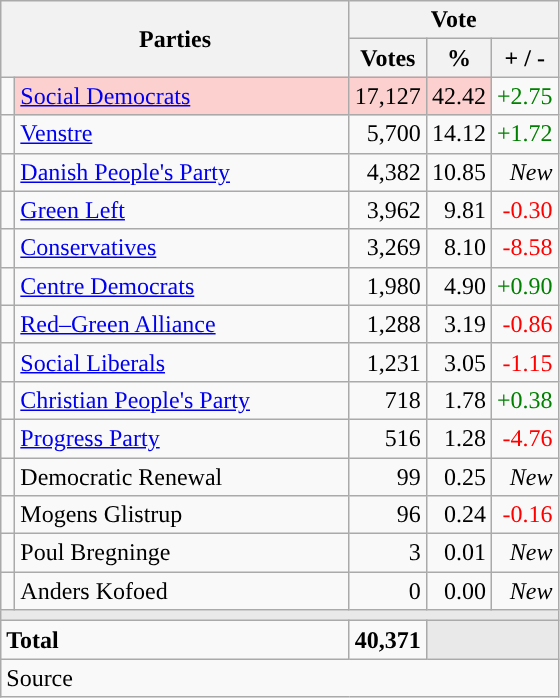<table class="wikitable" style="text-align:right;">
<tr>
<th style="text-align:centre;" rowspan="2" colspan="2" width="225">Parties</th>
<th colspan="3">Vote</th>
</tr>
<tr>
<th width="15">Votes</th>
<th width="15">%</th>
<th width="15">+ / -</th>
</tr>
<tr>
<td width="2" style="color:inherit;background:"></td>
<td bgcolor=#fbd0ce  align="left"><a href='#'>Social Democrats</a></td>
<td bgcolor=#fbd0ce>17,127</td>
<td bgcolor=#fbd0ce>42.42</td>
<td style=color:green;>+2.75</td>
</tr>
<tr>
<td width="2" style="color:inherit;background:"></td>
<td align="left"><a href='#'>Venstre</a></td>
<td>5,700</td>
<td>14.12</td>
<td style=color:green;>+1.72</td>
</tr>
<tr>
<td width="2" style="color:inherit;background:"></td>
<td align="left"><a href='#'>Danish People's Party</a></td>
<td>4,382</td>
<td>10.85</td>
<td><em>New</em></td>
</tr>
<tr>
<td width="2" style="color:inherit;background:"></td>
<td align="left"><a href='#'>Green Left</a></td>
<td>3,962</td>
<td>9.81</td>
<td style=color:red;>-0.30</td>
</tr>
<tr>
<td width="2" style="color:inherit;background:"></td>
<td align="left"><a href='#'>Conservatives</a></td>
<td>3,269</td>
<td>8.10</td>
<td style=color:red;>-8.58</td>
</tr>
<tr>
<td width="2" style="color:inherit;background:"></td>
<td align="left"><a href='#'>Centre Democrats</a></td>
<td>1,980</td>
<td>4.90</td>
<td style=color:green;>+0.90</td>
</tr>
<tr>
<td width="2" style="color:inherit;background:"></td>
<td align="left"><a href='#'>Red–Green Alliance</a></td>
<td>1,288</td>
<td>3.19</td>
<td style=color:red;>-0.86</td>
</tr>
<tr>
<td width="2" style="color:inherit;background:"></td>
<td align="left"><a href='#'>Social Liberals</a></td>
<td>1,231</td>
<td>3.05</td>
<td style=color:red;>-1.15</td>
</tr>
<tr>
<td width="2" style="color:inherit;background:"></td>
<td align="left"><a href='#'>Christian People's Party</a></td>
<td>718</td>
<td>1.78</td>
<td style=color:green;>+0.38</td>
</tr>
<tr>
<td width="2" style="color:inherit;background:"></td>
<td align="left"><a href='#'>Progress Party</a></td>
<td>516</td>
<td>1.28</td>
<td style=color:red;>-4.76</td>
</tr>
<tr>
<td width="2" style="color:inherit;background:"></td>
<td align="left">Democratic Renewal</td>
<td>99</td>
<td>0.25</td>
<td><em>New</em></td>
</tr>
<tr>
<td width="2" style="color:inherit;background:"></td>
<td align="left">Mogens Glistrup</td>
<td>96</td>
<td>0.24</td>
<td style=color:red;>-0.16</td>
</tr>
<tr>
<td width="2" style="color:inherit;background:"></td>
<td align="left">Poul Bregninge</td>
<td>3</td>
<td>0.01</td>
<td><em>New</em></td>
</tr>
<tr>
<td width="2" style="color:inherit;background:"></td>
<td align="left">Anders Kofoed</td>
<td>0</td>
<td>0.00</td>
<td><em>New</em></td>
</tr>
<tr>
<td colspan="7" bgcolor="#E9E9E9"></td>
</tr>
<tr>
<td align="left" colspan="2"><strong>Total</strong></td>
<td><strong>40,371</strong></td>
<td bgcolor="#E9E9E9" colspan="2"></td>
</tr>
<tr>
<td align="left" colspan="6">Source</td>
</tr>
</table>
